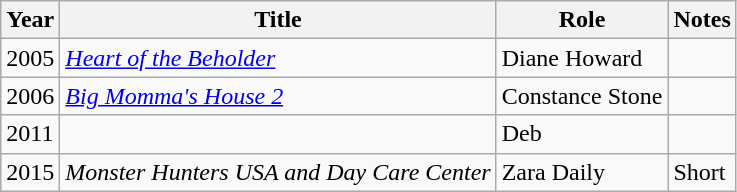<table class="wikitable sortable">
<tr>
<th>Year</th>
<th>Title</th>
<th>Role</th>
<th class="unsortable">Notes</th>
</tr>
<tr>
<td>2005</td>
<td><em><a href='#'>Heart of the Beholder</a></em></td>
<td>Diane Howard</td>
<td></td>
</tr>
<tr>
<td>2006</td>
<td><em><a href='#'>Big Momma's House 2</a></em></td>
<td>Constance Stone</td>
<td></td>
</tr>
<tr>
<td>2011</td>
<td><em></em></td>
<td>Deb</td>
<td></td>
</tr>
<tr>
<td>2015</td>
<td><em>Monster Hunters USA and Day Care Center</em></td>
<td>Zara Daily</td>
<td>Short</td>
</tr>
</table>
